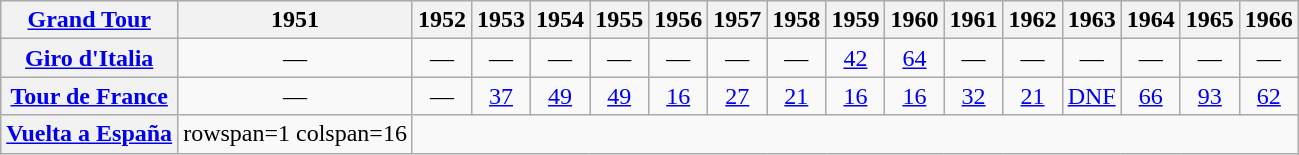<table class="wikitable">
<tr>
<th><a href='#'>Grand Tour</a></th>
<th>1951</th>
<th>1952</th>
<th>1953</th>
<th>1954</th>
<th>1955</th>
<th>1956</th>
<th>1957</th>
<th>1958</th>
<th>1959</th>
<th>1960</th>
<th>1961</th>
<th>1962</th>
<th>1963</th>
<th>1964</th>
<th>1965</th>
<th>1966</th>
</tr>
<tr style="text-align:center;">
<th scope="row"> <a href='#'>Giro d'Italia</a></th>
<td>—</td>
<td>—</td>
<td>—</td>
<td>—</td>
<td>—</td>
<td>—</td>
<td>—</td>
<td>—</td>
<td><a href='#'>42</a></td>
<td><a href='#'>64</a></td>
<td>—</td>
<td>—</td>
<td>—</td>
<td>—</td>
<td>—</td>
<td>—</td>
</tr>
<tr style="text-align:center;">
<th scope="row"> <a href='#'>Tour de France</a></th>
<td>—</td>
<td>—</td>
<td><a href='#'>37</a></td>
<td><a href='#'>49</a></td>
<td><a href='#'>49</a></td>
<td><a href='#'>16</a></td>
<td><a href='#'>27</a></td>
<td><a href='#'>21</a></td>
<td><a href='#'>16</a></td>
<td><a href='#'>16</a></td>
<td><a href='#'>32</a></td>
<td><a href='#'>21</a></td>
<td><a href='#'>DNF</a></td>
<td><a href='#'>66</a></td>
<td><a href='#'>93</a></td>
<td><a href='#'>62</a></td>
</tr>
<tr style="text-align:center;">
<th scope="row"> <a href='#'>Vuelta a España</a></th>
<td>rowspan=1 colspan=16 </td>
</tr>
</table>
